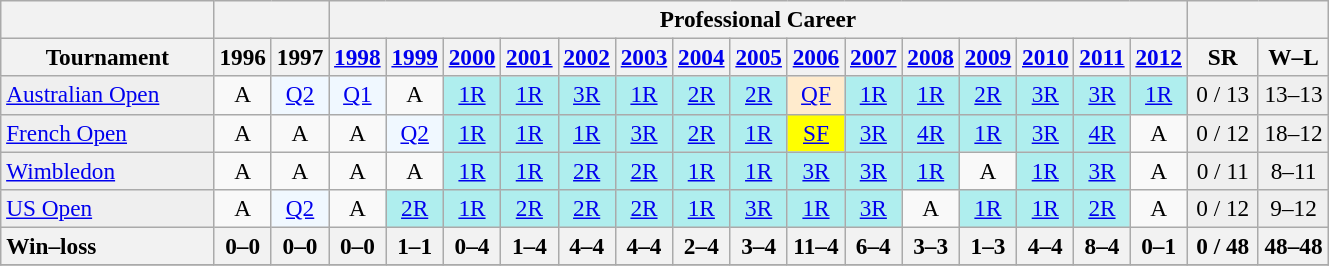<table class="wikitable" style="text-align:center;font-size:97%">
<tr>
<th></th>
<th colspan="2"></th>
<th colspan="15">Professional Career</th>
<th colspan="2"></th>
</tr>
<tr>
<th width='135'>Tournament</th>
<th>1996</th>
<th>1997</th>
<th><a href='#'>1998</a></th>
<th><a href='#'>1999</a></th>
<th><a href='#'>2000</a></th>
<th><a href='#'>2001</a></th>
<th><a href='#'>2002</a></th>
<th><a href='#'>2003</a></th>
<th><a href='#'>2004</a></th>
<th><a href='#'>2005</a></th>
<th><a href='#'>2006</a></th>
<th><a href='#'>2007</a></th>
<th><a href='#'>2008</a></th>
<th><a href='#'>2009</a></th>
<th><a href='#'>2010</a></th>
<th><a href='#'>2011</a></th>
<th><a href='#'>2012</a></th>
<th width='40'>SR</th>
<th width='40'>W–L</th>
</tr>
<tr>
<td align="left" bgcolor="efefef"><a href='#'>Australian Open</a></td>
<td>A</td>
<td bgcolor="#f0f8ff"><a href='#'>Q2</a></td>
<td bgcolor="#f0f8ff"><a href='#'>Q1</a></td>
<td>A</td>
<td bgcolor="afeeee"><a href='#'>1R</a></td>
<td bgcolor="afeeee"><a href='#'>1R</a></td>
<td bgcolor="afeeee"><a href='#'>3R</a></td>
<td bgcolor="afeeee"><a href='#'>1R</a></td>
<td bgcolor="afeeee"><a href='#'>2R</a></td>
<td bgcolor="afeeee"><a href='#'>2R</a></td>
<td bgcolor="ffebcd"><a href='#'>QF</a></td>
<td bgcolor="afeeee"><a href='#'>1R</a></td>
<td bgcolor="afeeee"><a href='#'>1R</a></td>
<td bgcolor="afeeee"><a href='#'>2R</a></td>
<td bgcolor="afeeee"><a href='#'>3R</a></td>
<td bgcolor="afeeee"><a href='#'>3R</a></td>
<td bgcolor="afeeee"><a href='#'>1R</a></td>
<td bgcolor="efefef">0 / 13</td>
<td bgcolor="efefef">13–13</td>
</tr>
<tr>
<td align="left" bgcolor="efefef"><a href='#'>French Open</a></td>
<td>A</td>
<td>A</td>
<td>A</td>
<td bgcolor="#f0f8ff"><a href='#'>Q2</a></td>
<td bgcolor="afeeee"><a href='#'>1R</a></td>
<td bgcolor="afeeee"><a href='#'>1R</a></td>
<td bgcolor="afeeee"><a href='#'>1R</a></td>
<td bgcolor="afeeee"><a href='#'>3R</a></td>
<td bgcolor="afeeee"><a href='#'>2R</a></td>
<td bgcolor="afeeee"><a href='#'>1R</a></td>
<td style="background:yellow;"><a href='#'>SF</a></td>
<td bgcolor="afeeee"><a href='#'>3R</a></td>
<td bgcolor="afeeee"><a href='#'>4R</a></td>
<td bgcolor="afeeee"><a href='#'>1R</a></td>
<td bgcolor="afeeee"><a href='#'>3R</a></td>
<td bgcolor="afeeee"><a href='#'>4R</a></td>
<td>A</td>
<td bgcolor="efefef">0 / 12</td>
<td bgcolor="efefef">18–12</td>
</tr>
<tr>
<td align="left" bgcolor="efefef"><a href='#'>Wimbledon</a></td>
<td>A</td>
<td>A</td>
<td>A</td>
<td>A</td>
<td bgcolor="afeeee"><a href='#'>1R</a></td>
<td bgcolor="afeeee"><a href='#'>1R</a></td>
<td bgcolor="afeeee"><a href='#'>2R</a></td>
<td bgcolor="afeeee"><a href='#'>2R</a></td>
<td bgcolor="afeeee"><a href='#'>1R</a></td>
<td bgcolor="afeeee"><a href='#'>1R</a></td>
<td bgcolor="afeeee"><a href='#'>3R</a></td>
<td bgcolor="afeeee"><a href='#'>3R</a></td>
<td bgcolor="afeeee"><a href='#'>1R</a></td>
<td>A</td>
<td bgcolor="afeeee"><a href='#'>1R</a></td>
<td bgcolor="afeeee"><a href='#'>3R</a></td>
<td>A</td>
<td bgcolor="efefef">0 / 11</td>
<td bgcolor="efefef">8–11</td>
</tr>
<tr>
<td align="left" bgcolor="efefef"><a href='#'>US Open</a></td>
<td>A</td>
<td bgcolor="#f0f8ff"><a href='#'>Q2</a></td>
<td>A</td>
<td bgcolor="afeeee"><a href='#'>2R</a></td>
<td bgcolor="afeeee"><a href='#'>1R</a></td>
<td bgcolor="afeeee"><a href='#'>2R</a></td>
<td bgcolor="afeeee"><a href='#'>2R</a></td>
<td bgcolor="afeeee"><a href='#'>2R</a></td>
<td bgcolor="afeeee"><a href='#'>1R</a></td>
<td bgcolor="afeeee"><a href='#'>3R</a></td>
<td bgcolor="afeeee"><a href='#'>1R</a></td>
<td bgcolor="afeeee"><a href='#'>3R</a></td>
<td>A</td>
<td bgcolor="afeeee"><a href='#'>1R</a></td>
<td bgcolor="afeeee"><a href='#'>1R</a></td>
<td bgcolor="afeeee"><a href='#'>2R</a></td>
<td>A</td>
<td bgcolor="efefef">0 / 12</td>
<td bgcolor="efefef">9–12</td>
</tr>
<tr>
<th style="text-align:left">Win–loss</th>
<th>0–0</th>
<th>0–0</th>
<th>0–0</th>
<th>1–1</th>
<th>0–4</th>
<th>1–4</th>
<th>4–4</th>
<th>4–4</th>
<th>2–4</th>
<th>3–4</th>
<th>11–4</th>
<th>6–4</th>
<th>3–3</th>
<th>1–3</th>
<th>4–4</th>
<th>8–4</th>
<th>0–1</th>
<th>0 / 48</th>
<th>48–48</th>
</tr>
<tr>
</tr>
</table>
